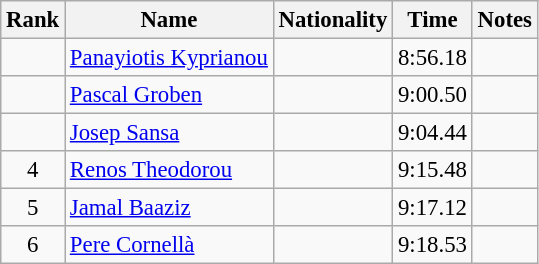<table class="wikitable sortable" style="text-align:center; font-size:95%">
<tr>
<th>Rank</th>
<th>Name</th>
<th>Nationality</th>
<th>Time</th>
<th>Notes</th>
</tr>
<tr>
<td></td>
<td align=left><a href='#'>Panayiotis Kyprianou</a></td>
<td align=left></td>
<td>8:56.18</td>
<td></td>
</tr>
<tr>
<td></td>
<td align=left><a href='#'>Pascal Groben</a></td>
<td align=left></td>
<td>9:00.50</td>
<td></td>
</tr>
<tr>
<td></td>
<td align=left><a href='#'>Josep Sansa</a></td>
<td align=left></td>
<td>9:04.44</td>
<td></td>
</tr>
<tr>
<td>4</td>
<td align=left><a href='#'>Renos Theodorou</a></td>
<td align=left></td>
<td>9:15.48</td>
<td></td>
</tr>
<tr>
<td>5</td>
<td align=left><a href='#'>Jamal Baaziz</a></td>
<td align=left></td>
<td>9:17.12</td>
<td></td>
</tr>
<tr>
<td>6</td>
<td align=left><a href='#'>Pere Cornellà</a></td>
<td align=left></td>
<td>9:18.53</td>
<td></td>
</tr>
</table>
